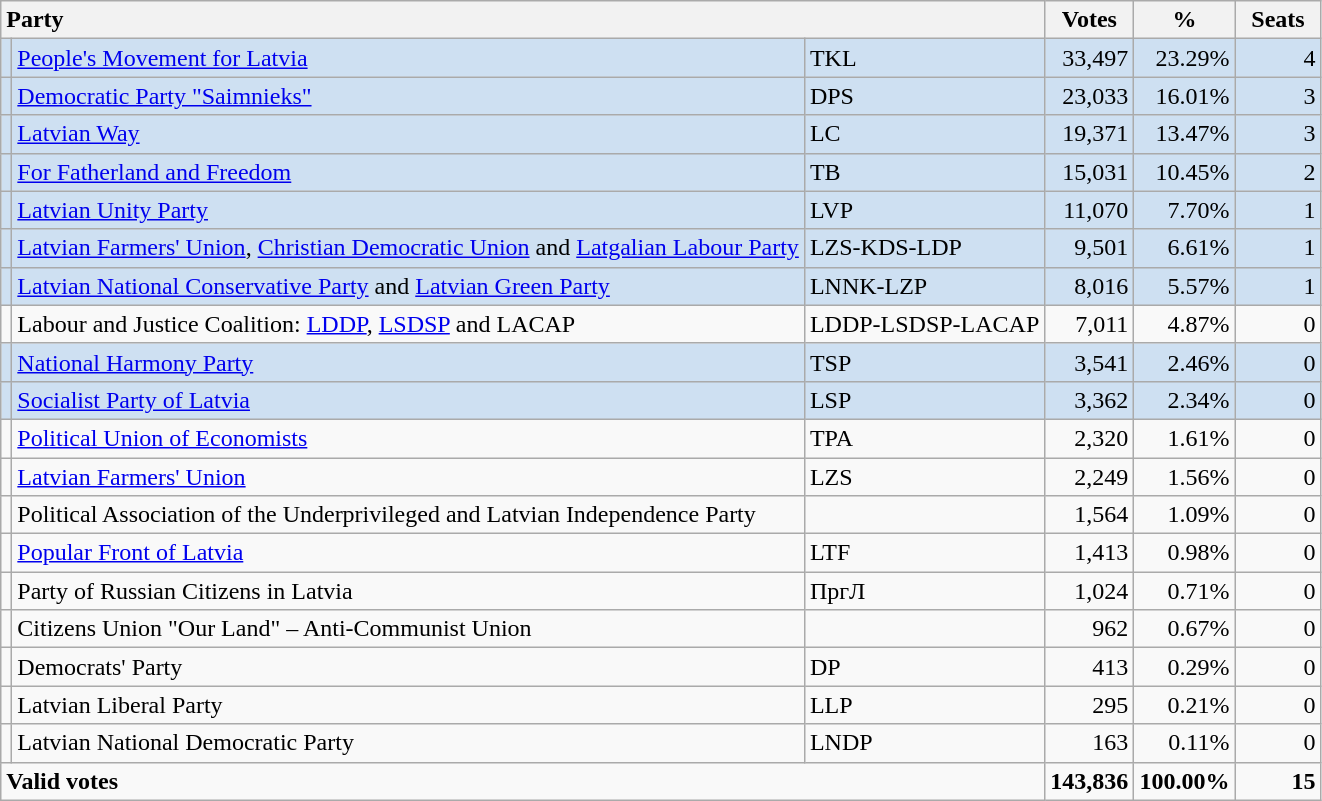<table class="wikitable" border="1" style="text-align:right;">
<tr>
<th style="text-align:left;" colspan=3>Party</th>
<th align=center width="50">Votes</th>
<th align=center width="50">%</th>
<th align=center width="50">Seats</th>
</tr>
<tr style="background:#CEE0F2;">
<td></td>
<td align=left><a href='#'>People's Movement for Latvia</a></td>
<td align=left>TKL</td>
<td>33,497</td>
<td>23.29%</td>
<td>4</td>
</tr>
<tr style="background:#CEE0F2;">
<td></td>
<td align=left><a href='#'>Democratic Party "Saimnieks"</a></td>
<td align=left>DPS</td>
<td>23,033</td>
<td>16.01%</td>
<td>3</td>
</tr>
<tr style="background:#CEE0F2;">
<td></td>
<td align=left><a href='#'>Latvian Way</a></td>
<td align=left>LC</td>
<td>19,371</td>
<td>13.47%</td>
<td>3</td>
</tr>
<tr style="background:#CEE0F2;">
<td></td>
<td align=left><a href='#'>For Fatherland and Freedom</a></td>
<td align=left>TB</td>
<td>15,031</td>
<td>10.45%</td>
<td>2</td>
</tr>
<tr style="background:#CEE0F2;">
<td></td>
<td align=left><a href='#'>Latvian Unity Party</a></td>
<td align=left>LVP</td>
<td>11,070</td>
<td>7.70%</td>
<td>1</td>
</tr>
<tr style="background:#CEE0F2;">
<td></td>
<td align=left><a href='#'>Latvian Farmers' Union</a>, <a href='#'>Christian Democratic Union</a> and <a href='#'>Latgalian Labour Party</a></td>
<td align=left>LZS-KDS-LDP</td>
<td>9,501</td>
<td>6.61%</td>
<td>1</td>
</tr>
<tr style="background:#CEE0F2;">
<td></td>
<td align=left><a href='#'>Latvian National Conservative Party</a> and <a href='#'>Latvian Green Party</a></td>
<td align=left>LNNK-LZP</td>
<td>8,016</td>
<td>5.57%</td>
<td>1</td>
</tr>
<tr>
<td></td>
<td align=left>Labour and Justice Coalition: <a href='#'>LDDP</a>, <a href='#'>LSDSP</a> and LACAP</td>
<td align=left>LDDP-LSDSP-LACAP</td>
<td>7,011</td>
<td>4.87%</td>
<td>0</td>
</tr>
<tr style="background:#CEE0F2;">
<td></td>
<td align=left><a href='#'>National Harmony Party</a></td>
<td align=left>TSP</td>
<td>3,541</td>
<td>2.46%</td>
<td>0</td>
</tr>
<tr style="background:#CEE0F2;">
<td></td>
<td align=left><a href='#'>Socialist Party of Latvia</a></td>
<td align=left>LSP</td>
<td>3,362</td>
<td>2.34%</td>
<td>0</td>
</tr>
<tr>
<td></td>
<td align=left><a href='#'>Political Union of Economists</a></td>
<td align=left>TPA</td>
<td>2,320</td>
<td>1.61%</td>
<td>0</td>
</tr>
<tr>
<td></td>
<td align=left><a href='#'>Latvian Farmers' Union</a></td>
<td align=left>LZS</td>
<td>2,249</td>
<td>1.56%</td>
<td>0</td>
</tr>
<tr>
<td></td>
<td align=left>Political Association of the Underprivileged and Latvian Independence Party</td>
<td align=left></td>
<td>1,564</td>
<td>1.09%</td>
<td>0</td>
</tr>
<tr>
<td></td>
<td align=left><a href='#'>Popular Front of Latvia</a></td>
<td align=left>LTF</td>
<td>1,413</td>
<td>0.98%</td>
<td>0</td>
</tr>
<tr>
<td></td>
<td align=left>Party of Russian Citizens in Latvia</td>
<td align=left>ПргЛ</td>
<td>1,024</td>
<td>0.71%</td>
<td>0</td>
</tr>
<tr>
<td></td>
<td align=left>Citizens Union "Our Land" – Anti-Communist Union</td>
<td align=left></td>
<td>962</td>
<td>0.67%</td>
<td>0</td>
</tr>
<tr>
<td></td>
<td align=left>Democrats' Party</td>
<td align=left>DP</td>
<td>413</td>
<td>0.29%</td>
<td>0</td>
</tr>
<tr>
<td></td>
<td align=left>Latvian Liberal Party</td>
<td align=left>LLP</td>
<td>295</td>
<td>0.21%</td>
<td>0</td>
</tr>
<tr>
<td></td>
<td align=left>Latvian National Democratic Party</td>
<td align=left>LNDP</td>
<td>163</td>
<td>0.11%</td>
<td>0</td>
</tr>
<tr style="font-weight:bold">
<td align=left colspan=3>Valid votes</td>
<td>143,836</td>
<td>100.00%</td>
<td>15</td>
</tr>
</table>
